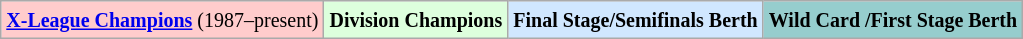<table class="wikitable">
<tr>
<td bgcolor="#FFCCCC"><small><strong><a href='#'>X-League Champions</a></strong> (1987–present)</small></td>
<td bgcolor="#DDFFDD"><small><strong>Division Champions</strong></small></td>
<td bgcolor="#D0E7FF"><small><strong>Final Stage/Semifinals Berth</strong></small></td>
<td bgcolor="#96CDCD"><small><strong>Wild Card /First Stage Berth</strong></small></td>
</tr>
</table>
